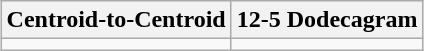<table class="wikitable" style="margin: auto;">
<tr>
<th>Centroid-to-Centroid</th>
<th>12-5 Dodecagram</th>
</tr>
<tr>
<td></td>
<td></td>
</tr>
</table>
